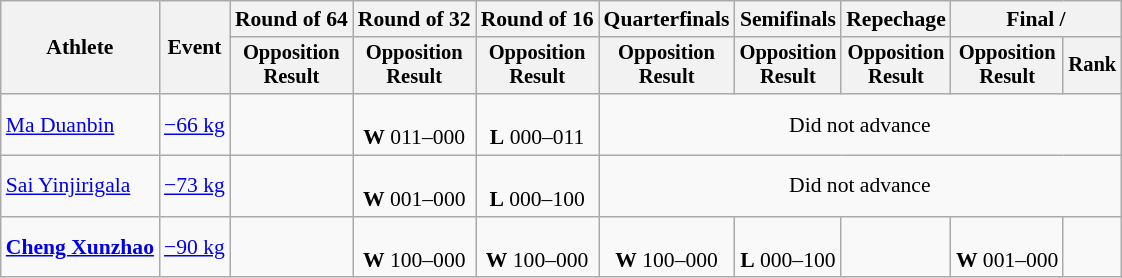<table class="wikitable" style="font-size:90%">
<tr>
<th rowspan="2">Athlete</th>
<th rowspan="2">Event</th>
<th>Round of 64</th>
<th>Round of 32</th>
<th>Round of 16</th>
<th>Quarterfinals</th>
<th>Semifinals</th>
<th>Repechage</th>
<th colspan=2>Final / </th>
</tr>
<tr style="font-size:95%">
<th>Opposition<br>Result</th>
<th>Opposition<br>Result</th>
<th>Opposition<br>Result</th>
<th>Opposition<br>Result</th>
<th>Opposition<br>Result</th>
<th>Opposition<br>Result</th>
<th>Opposition<br>Result</th>
<th>Rank</th>
</tr>
<tr align=center>
<td align=left><a href='#'>Ma Duanbin</a></td>
<td align=left><a href='#'>−66 kg</a></td>
<td></td>
<td><br><strong>W</strong> 011–000</td>
<td><br><strong>L</strong> 000–011</td>
<td colspan=5>Did not advance</td>
</tr>
<tr align=center>
<td align=left><a href='#'>Sai Yinjirigala</a></td>
<td align=left><a href='#'>−73 kg</a></td>
<td></td>
<td><br><strong>W</strong> 001–000</td>
<td><br><strong>L</strong> 000–100</td>
<td colspan=5>Did not advance</td>
</tr>
<tr align=center>
<td align=left><strong><a href='#'>Cheng Xunzhao</a></strong></td>
<td align=left><a href='#'>−90 kg</a></td>
<td></td>
<td><br><strong>W</strong> 100–000</td>
<td><br><strong>W</strong> 100–000</td>
<td><br><strong>W</strong> 100–000</td>
<td><br><strong>L</strong> 000–100</td>
<td></td>
<td><br><strong>W</strong> 001–000</td>
<td></td>
</tr>
</table>
